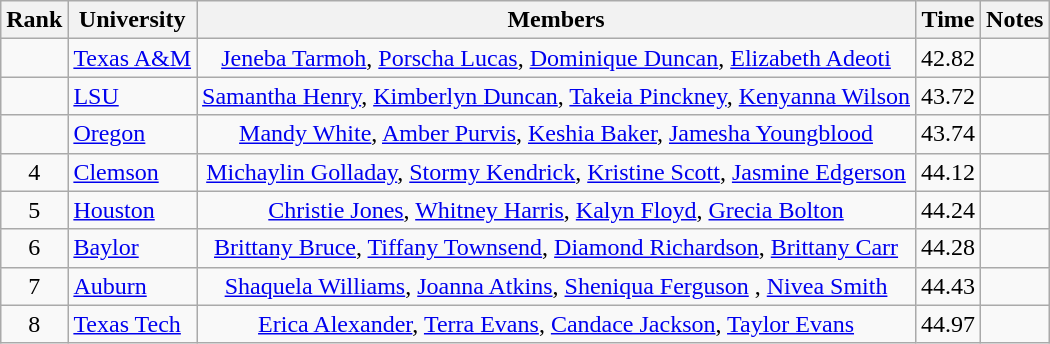<table class="wikitable sortable" style="text-align:center">
<tr>
<th>Rank</th>
<th>University</th>
<th>Members</th>
<th>Time</th>
<th>Notes</th>
</tr>
<tr>
<td></td>
<td align=left><a href='#'>Texas A&M</a></td>
<td><a href='#'>Jeneba Tarmoh</a>, <a href='#'>Porscha Lucas</a>, <a href='#'>Dominique Duncan</a>, <a href='#'>Elizabeth Adeoti</a></td>
<td>42.82</td>
<td></td>
</tr>
<tr>
<td></td>
<td align=left><a href='#'>LSU</a></td>
<td><a href='#'>Samantha Henry</a>, <a href='#'>Kimberlyn Duncan</a>, <a href='#'>Takeia Pinckney</a>, <a href='#'>Kenyanna Wilson</a></td>
<td>43.72</td>
<td></td>
</tr>
<tr>
<td></td>
<td align=left><a href='#'>Oregon</a></td>
<td><a href='#'>Mandy White</a>, <a href='#'>Amber Purvis</a>, <a href='#'>Keshia Baker</a>, <a href='#'>Jamesha Youngblood</a></td>
<td>43.74</td>
<td></td>
</tr>
<tr>
<td>4</td>
<td align=left><a href='#'>Clemson</a></td>
<td><a href='#'>Michaylin Golladay</a>, <a href='#'>Stormy Kendrick</a>, <a href='#'>Kristine Scott</a>, <a href='#'>Jasmine Edgerson</a></td>
<td>44.12</td>
<td></td>
</tr>
<tr>
<td>5</td>
<td align=left><a href='#'>Houston</a></td>
<td><a href='#'>Christie Jones</a>, <a href='#'>Whitney Harris</a>, <a href='#'>Kalyn Floyd</a>, <a href='#'>Grecia Bolton</a></td>
<td>44.24</td>
<td></td>
</tr>
<tr>
<td>6</td>
<td align=left><a href='#'>Baylor</a></td>
<td><a href='#'>Brittany Bruce</a>, <a href='#'>Tiffany Townsend</a>, <a href='#'>Diamond Richardson</a>, <a href='#'>Brittany Carr</a></td>
<td>44.28</td>
<td></td>
</tr>
<tr>
<td>7</td>
<td align=left><a href='#'>Auburn</a></td>
<td><a href='#'>Shaquela Williams</a>, <a href='#'>Joanna Atkins</a>, <a href='#'>Sheniqua Ferguson</a> , <a href='#'>Nivea Smith</a> </td>
<td>44.43</td>
<td></td>
</tr>
<tr>
<td>8</td>
<td align=left><a href='#'>Texas Tech</a></td>
<td><a href='#'>Erica Alexander</a>, <a href='#'>Terra Evans</a>, <a href='#'>Candace Jackson</a>, <a href='#'>Taylor Evans</a></td>
<td>44.97</td>
<td></td>
</tr>
</table>
